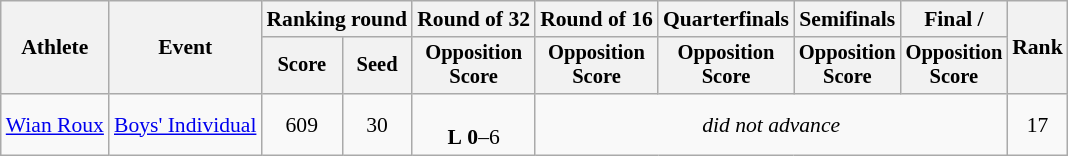<table class="wikitable" style="font-size:90%;">
<tr>
<th rowspan="2">Athlete</th>
<th rowspan="2">Event</th>
<th colspan="2">Ranking round</th>
<th>Round of 32</th>
<th>Round of 16</th>
<th>Quarterfinals</th>
<th>Semifinals</th>
<th>Final / </th>
<th rowspan=2>Rank</th>
</tr>
<tr style="font-size:95%">
<th>Score</th>
<th>Seed</th>
<th>Opposition<br>Score</th>
<th>Opposition<br>Score</th>
<th>Opposition<br>Score</th>
<th>Opposition<br>Score</th>
<th>Opposition<br>Score</th>
</tr>
<tr align=center>
<td align=left><a href='#'>Wian Roux</a></td>
<td><a href='#'>Boys' Individual</a></td>
<td>609</td>
<td>30</td>
<td><br><strong>L</strong> <strong>0</strong>–6</td>
<td colspan=4><em>did not advance</em></td>
<td>17</td>
</tr>
</table>
